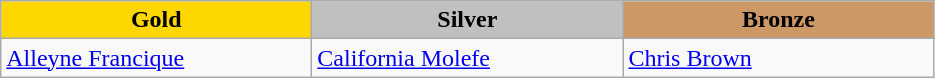<table class="wikitable" style="text-align:left">
<tr align="center">
<td width=200 bgcolor=gold><strong>Gold</strong></td>
<td width=200 bgcolor=silver><strong>Silver</strong></td>
<td width=200 bgcolor=CC9966><strong>Bronze</strong></td>
</tr>
<tr>
<td><a href='#'>Alleyne Francique</a><br><em></em></td>
<td><a href='#'>California Molefe</a><br><em></em></td>
<td><a href='#'>Chris Brown</a><br><em></em></td>
</tr>
</table>
